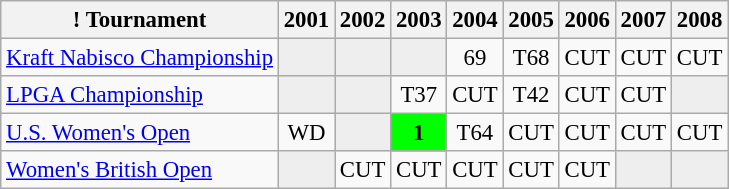<table class="wikitable" style="font-size:95%;text-align:center;">
<tr>
<th>! Tournament</th>
<th>2001</th>
<th>2002</th>
<th>2003</th>
<th>2004</th>
<th>2005</th>
<th>2006</th>
<th>2007</th>
<th>2008</th>
</tr>
<tr>
<td align=left><a href='#'>Kraft Nabisco Championship</a></td>
<td style="background:#eeeeee;"></td>
<td style="background:#eeeeee;"></td>
<td style="background:#eeeeee;"></td>
<td>69</td>
<td>T68</td>
<td>CUT</td>
<td>CUT</td>
<td>CUT</td>
</tr>
<tr>
<td align=left><a href='#'>LPGA Championship</a></td>
<td style="background:#eeeeee;"></td>
<td style="background:#eeeeee;"></td>
<td>T37</td>
<td>CUT</td>
<td>T42</td>
<td>CUT</td>
<td>CUT</td>
<td style="background:#eeeeee;"></td>
</tr>
<tr>
<td align=left><a href='#'>U.S. Women's Open</a></td>
<td>WD</td>
<td style="background:#eeeeee;"></td>
<td style="background:lime;"><strong>1</strong></td>
<td>T64</td>
<td>CUT</td>
<td>CUT</td>
<td>CUT</td>
<td>CUT</td>
</tr>
<tr>
<td align=left><a href='#'>Women's British Open</a></td>
<td style="background:#eeeeee;"></td>
<td>CUT</td>
<td>CUT</td>
<td>CUT</td>
<td>CUT</td>
<td>CUT</td>
<td style="background:#eeeeee;"></td>
<td style="background:#eeeeee;"></td>
</tr>
</table>
